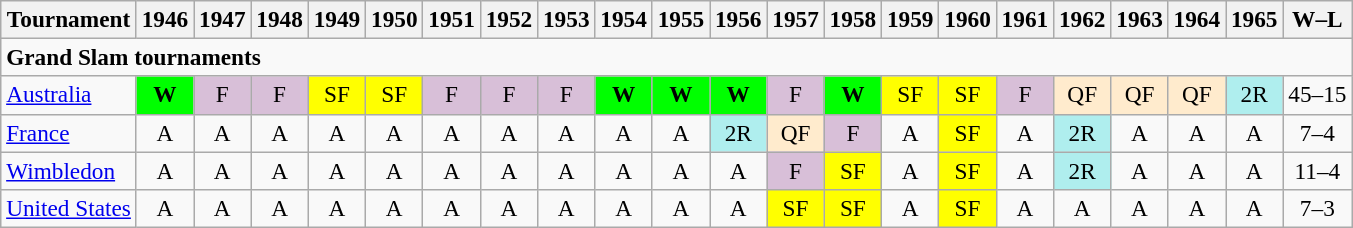<table class=wikitable style=text-align:center;font-size:97%>
<tr>
<th>Tournament</th>
<th>1946</th>
<th>1947</th>
<th>1948</th>
<th>1949</th>
<th>1950</th>
<th>1951</th>
<th>1952</th>
<th>1953</th>
<th>1954</th>
<th>1955</th>
<th>1956</th>
<th>1957</th>
<th>1958</th>
<th>1959</th>
<th>1960</th>
<th>1961</th>
<th>1962</th>
<th>1963</th>
<th>1964</th>
<th>1965</th>
<th>W–L</th>
</tr>
<tr>
<td colspan=25 align=left><strong>Grand Slam tournaments</strong></td>
</tr>
<tr>
<td align=left><a href='#'>Australia</a></td>
<td bgcolor=lime><strong>W</strong></td>
<td bgcolor=thistle>F</td>
<td bgcolor=thistle>F</td>
<td bgcolor=yellow>SF</td>
<td bgcolor=yellow>SF</td>
<td bgcolor=thistle>F</td>
<td bgcolor=thistle>F</td>
<td bgcolor=thistle>F</td>
<td bgcolor=lime><strong>W</strong></td>
<td bgcolor=lime><strong>W</strong></td>
<td bgcolor=lime><strong>W</strong></td>
<td bgcolor=thistle>F</td>
<td bgcolor=lime><strong>W</strong></td>
<td bgcolor=yellow>SF</td>
<td bgcolor=yellow>SF</td>
<td bgcolor=thistle>F</td>
<td bgcolor=ffebcd>QF</td>
<td bgcolor=ffebcd>QF</td>
<td bgcolor=ffebcd>QF</td>
<td bgcolor=afeeee>2R</td>
<td>45–15</td>
</tr>
<tr>
<td align=left><a href='#'>France</a></td>
<td>A</td>
<td>A</td>
<td>A</td>
<td>A</td>
<td>A</td>
<td>A</td>
<td>A</td>
<td>A</td>
<td>A</td>
<td>A</td>
<td bgcolor=afeeee>2R</td>
<td bgcolor=ffebcd>QF</td>
<td bgcolor=thistle>F</td>
<td>A</td>
<td bgcolor=yellow>SF</td>
<td>A</td>
<td bgcolor=afeeee>2R</td>
<td>A</td>
<td>A</td>
<td>A</td>
<td>7–4</td>
</tr>
<tr>
<td align=left><a href='#'>Wimbledon</a></td>
<td>A</td>
<td>A</td>
<td>A</td>
<td>A</td>
<td>A</td>
<td>A</td>
<td>A</td>
<td>A</td>
<td>A</td>
<td>A</td>
<td>A</td>
<td bgcolor=thistle>F</td>
<td bgcolor=yellow>SF</td>
<td>A</td>
<td bgcolor=yellow>SF</td>
<td>A</td>
<td bgcolor=afeeee>2R</td>
<td>A</td>
<td>A</td>
<td>A</td>
<td>11–4</td>
</tr>
<tr>
<td align=left><a href='#'>United States</a></td>
<td>A</td>
<td>A</td>
<td>A</td>
<td>A</td>
<td>A</td>
<td>A</td>
<td>A</td>
<td>A</td>
<td>A</td>
<td>A</td>
<td>A</td>
<td bgcolor=yellow>SF</td>
<td bgcolor=yellow>SF</td>
<td>A</td>
<td bgcolor=yellow>SF</td>
<td>A</td>
<td>A</td>
<td>A</td>
<td>A</td>
<td>A</td>
<td>7–3</td>
</tr>
</table>
